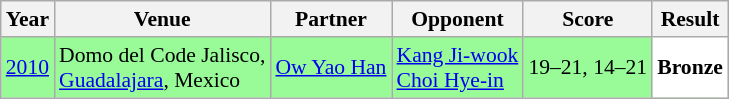<table class="sortable wikitable" style="font-size: 90%;">
<tr>
<th>Year</th>
<th>Venue</th>
<th>Partner</th>
<th>Opponent</th>
<th>Score</th>
<th>Result</th>
</tr>
<tr style="background:#98FB98">
<td align="center"><a href='#'>2010</a></td>
<td align="left">Domo del Code Jalisco,<br><a href='#'>Guadalajara</a>, Mexico</td>
<td align="left"> <a href='#'>Ow Yao Han</a></td>
<td align="left"> <a href='#'>Kang Ji-wook</a><br> <a href='#'>Choi Hye-in</a></td>
<td align="left">19–21, 14–21</td>
<td style="text-align:left; background:white"> <strong>Bronze</strong></td>
</tr>
</table>
